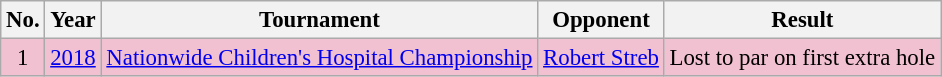<table class="wikitable" style="font-size:95%;">
<tr>
<th>No.</th>
<th>Year</th>
<th>Tournament</th>
<th>Opponent</th>
<th>Result</th>
</tr>
<tr style="background:#F2C1D1;">
<td align=center>1</td>
<td><a href='#'>2018</a></td>
<td><a href='#'>Nationwide Children's Hospital Championship</a></td>
<td> <a href='#'>Robert Streb</a></td>
<td>Lost to par on first extra hole</td>
</tr>
</table>
